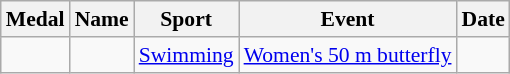<table class="wikitable sortable" style="font-size:90%">
<tr>
<th>Medal</th>
<th>Name</th>
<th>Sport</th>
<th>Event</th>
<th>Date</th>
</tr>
<tr>
<td></td>
<td></td>
<td><a href='#'>Swimming</a></td>
<td><a href='#'>Women's 50 m butterfly</a></td>
<td></td>
</tr>
</table>
